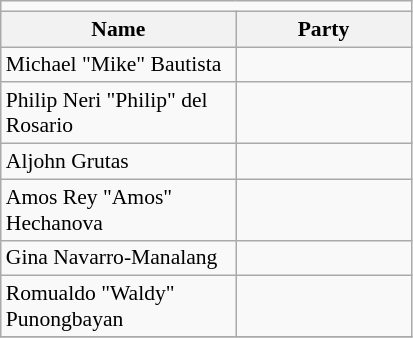<table class=wikitable style="font-size:90%">
<tr>
<td colspan=4 bgcolor=></td>
</tr>
<tr>
<th width=150px>Name</th>
<th colspan=2 width=110px>Party</th>
</tr>
<tr>
<td>Michael "Mike" Bautista</td>
<td></td>
</tr>
<tr>
<td>Philip Neri "Philip" del Rosario</td>
<td></td>
</tr>
<tr>
<td>Aljohn Grutas</td>
<td></td>
</tr>
<tr>
<td>Amos Rey "Amos" Hechanova</td>
<td></td>
</tr>
<tr>
<td>Gina Navarro-Manalang</td>
<td></td>
</tr>
<tr>
<td>Romualdo "Waldy" Punongbayan</td>
<td></td>
</tr>
<tr>
</tr>
</table>
